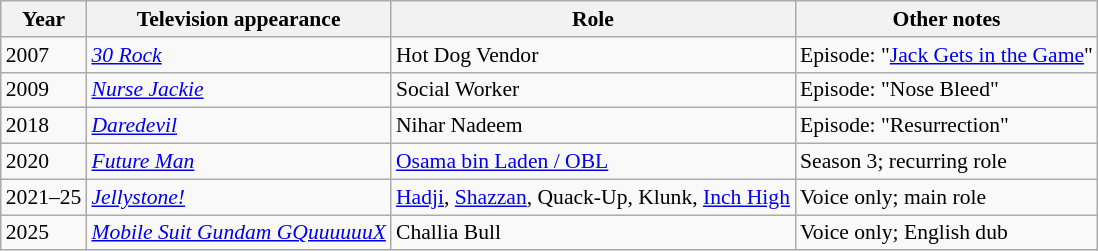<table class="wikitable sortable" style="font-size:90%;">
<tr>
<th>Year</th>
<th>Television appearance</th>
<th>Role</th>
<th class="unsortable">Other notes</th>
</tr>
<tr>
<td>2007</td>
<td><em><a href='#'>30 Rock</a></em></td>
<td>Hot Dog Vendor</td>
<td>Episode: "<a href='#'>Jack Gets in the Game</a>"</td>
</tr>
<tr>
<td>2009</td>
<td><em><a href='#'>Nurse Jackie</a></em></td>
<td>Social Worker</td>
<td>Episode: "Nose Bleed"</td>
</tr>
<tr>
<td>2018</td>
<td><em><a href='#'>Daredevil</a></em></td>
<td>Nihar Nadeem</td>
<td>Episode: "Resurrection"</td>
</tr>
<tr>
<td>2020</td>
<td><em><a href='#'>Future Man</a></em></td>
<td><a href='#'>Osama bin Laden / OBL</a></td>
<td>Season 3; recurring role</td>
</tr>
<tr>
<td>2021–25</td>
<td><em><a href='#'>Jellystone!</a></em></td>
<td><a href='#'>Hadji</a>, <a href='#'>Shazzan</a>, Quack-Up, Klunk, <a href='#'>Inch High</a></td>
<td>Voice only; main role</td>
</tr>
<tr>
<td>2025</td>
<td><em><a href='#'>Mobile Suit Gundam GQuuuuuuX</a></em></td>
<td>Challia Bull</td>
<td>Voice only; English dub</td>
</tr>
</table>
